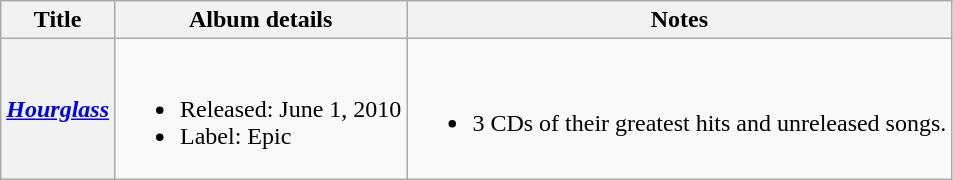<table class="wikitable plainrowheaders">
<tr>
<th>Title</th>
<th>Album details</th>
<th>Notes</th>
</tr>
<tr>
<th scope="row"><em><a href='#'>Hourglass</a></em></th>
<td><br><ul><li>Released: June 1, 2010</li><li>Label: Epic</li></ul></td>
<td><br><ul><li>3 CDs of their greatest hits and unreleased songs.</li></ul></td>
</tr>
</table>
